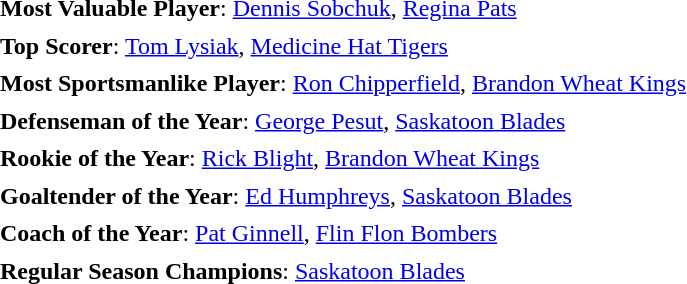<table cellpadding="3" cellspacing="1">
<tr>
<td><strong>Most Valuable Player</strong>: <a href='#'>Dennis Sobchuk</a>, <a href='#'>Regina Pats</a></td>
</tr>
<tr>
<td><strong>Top Scorer</strong>: <a href='#'>Tom Lysiak</a>, <a href='#'>Medicine Hat Tigers</a></td>
</tr>
<tr>
<td><strong>Most Sportsmanlike Player</strong>: <a href='#'>Ron Chipperfield</a>, <a href='#'>Brandon Wheat Kings</a></td>
</tr>
<tr>
<td><strong>Defenseman of the Year</strong>: <a href='#'>George Pesut</a>, <a href='#'>Saskatoon Blades</a></td>
</tr>
<tr>
<td><strong>Rookie of the Year</strong>: <a href='#'>Rick Blight</a>, <a href='#'>Brandon Wheat Kings</a></td>
</tr>
<tr>
<td><strong>Goaltender of the Year</strong>: <a href='#'>Ed Humphreys</a>, <a href='#'>Saskatoon Blades</a></td>
</tr>
<tr>
<td><strong>Coach of the Year</strong>: <a href='#'>Pat Ginnell</a>, <a href='#'>Flin Flon Bombers</a></td>
</tr>
<tr>
<td><strong>Regular Season Champions</strong>: <a href='#'>Saskatoon Blades</a></td>
</tr>
</table>
